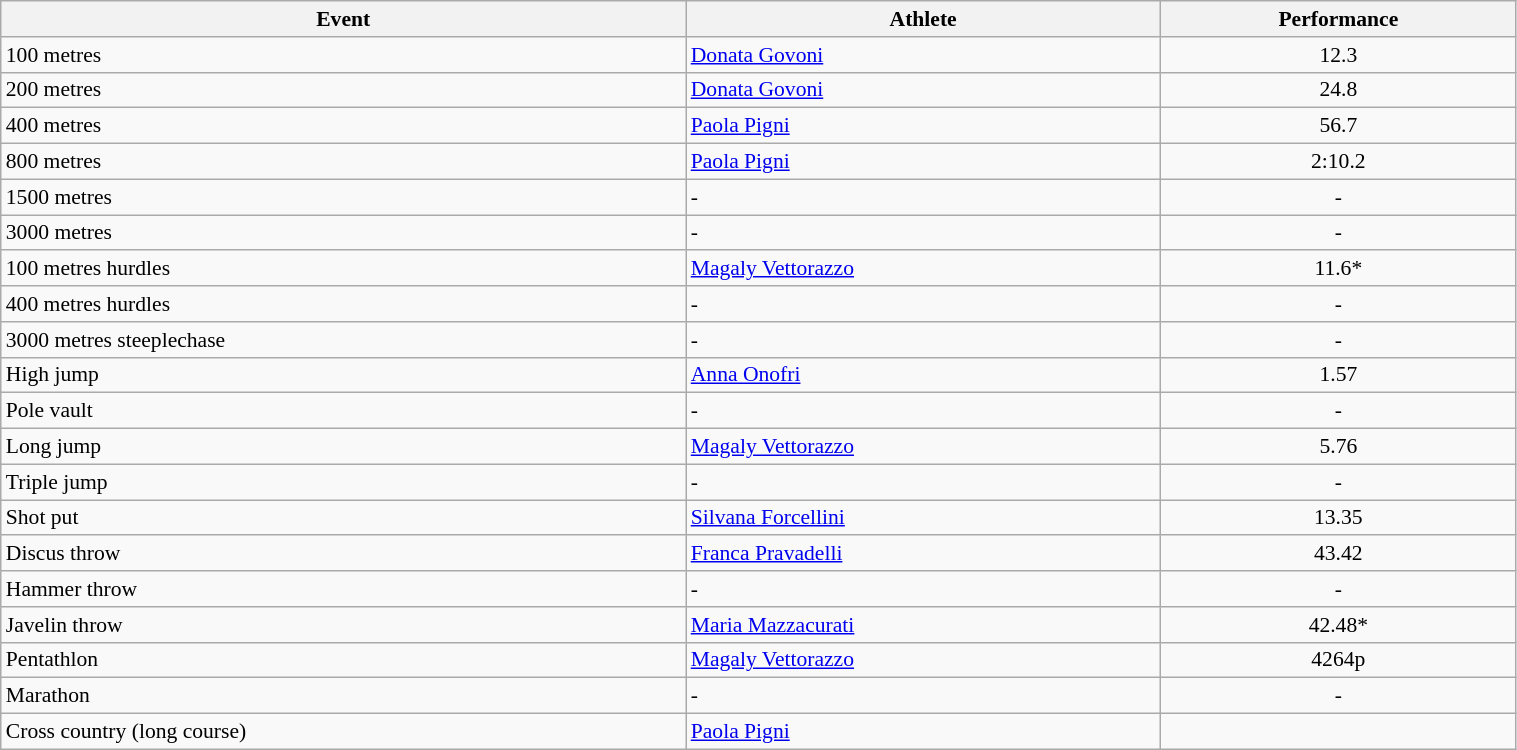<table class="wikitable" width=80% style="font-size:90%; text-align:left;">
<tr>
<th>Event</th>
<th>Athlete</th>
<th>Performance</th>
</tr>
<tr>
<td>100 metres</td>
<td><a href='#'>Donata Govoni</a></td>
<td align=center>12.3</td>
</tr>
<tr>
<td>200 metres</td>
<td><a href='#'>Donata Govoni</a></td>
<td align=center>24.8</td>
</tr>
<tr>
<td>400 metres</td>
<td><a href='#'>Paola Pigni</a></td>
<td align=center>56.7</td>
</tr>
<tr>
<td>800 metres</td>
<td><a href='#'>Paola Pigni</a></td>
<td align=center>2:10.2</td>
</tr>
<tr>
<td>1500 metres</td>
<td>-</td>
<td align=center>-</td>
</tr>
<tr>
<td>3000 metres</td>
<td>-</td>
<td align=center>-</td>
</tr>
<tr>
<td>100 metres hurdles</td>
<td><a href='#'>Magaly Vettorazzo</a></td>
<td align=center>11.6*</td>
</tr>
<tr>
<td>400 metres hurdles</td>
<td>-</td>
<td align=center>-</td>
</tr>
<tr>
<td>3000 metres steeplechase</td>
<td>-</td>
<td align=center>-</td>
</tr>
<tr>
<td>High jump</td>
<td><a href='#'>Anna Onofri</a></td>
<td align=center>1.57</td>
</tr>
<tr>
<td>Pole vault</td>
<td>-</td>
<td align=center>-</td>
</tr>
<tr>
<td>Long jump</td>
<td><a href='#'>Magaly Vettorazzo</a></td>
<td align=center>5.76</td>
</tr>
<tr>
<td>Triple jump</td>
<td>-</td>
<td align=center>-</td>
</tr>
<tr>
<td>Shot put</td>
<td><a href='#'>Silvana Forcellini</a></td>
<td align=center>13.35</td>
</tr>
<tr>
<td>Discus throw</td>
<td><a href='#'>Franca Pravadelli</a></td>
<td align=center>43.42</td>
</tr>
<tr>
<td>Hammer throw</td>
<td>-</td>
<td align=center>-</td>
</tr>
<tr>
<td>Javelin throw</td>
<td><a href='#'>Maria Mazzacurati</a></td>
<td align=center>42.48*</td>
</tr>
<tr>
<td>Pentathlon</td>
<td><a href='#'>Magaly Vettorazzo</a></td>
<td align=center>4264p</td>
</tr>
<tr>
<td>Marathon</td>
<td>-</td>
<td align=center>-</td>
</tr>
<tr>
<td>Cross country (long course)</td>
<td><a href='#'>Paola Pigni</a></td>
<td align=center></td>
</tr>
</table>
